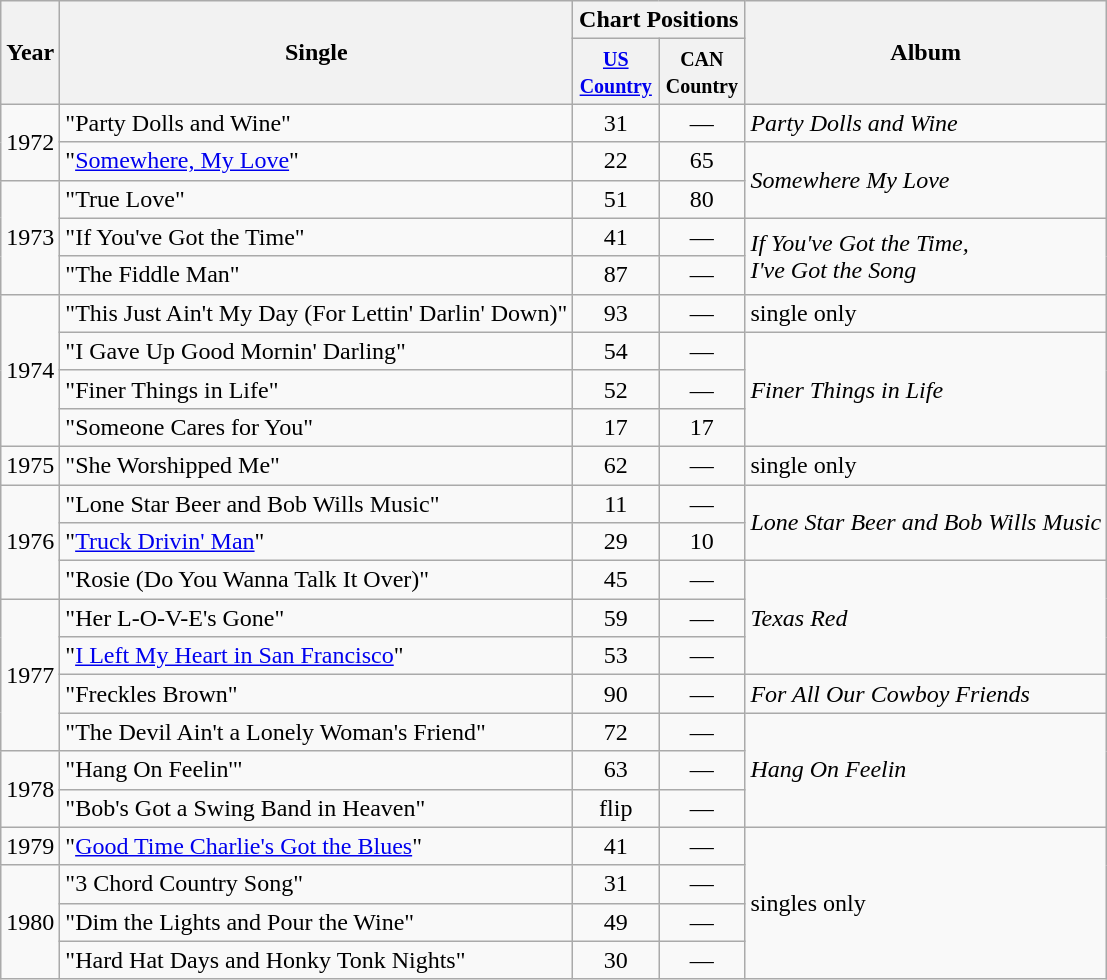<table class="wikitable">
<tr>
<th rowspan="2">Year</th>
<th rowspan="2">Single</th>
<th colspan="2">Chart Positions</th>
<th rowspan="2">Album</th>
</tr>
<tr>
<th width="50"><small><a href='#'>US Country</a></small></th>
<th width="50"><small>CAN Country</small></th>
</tr>
<tr>
<td rowspan="2">1972</td>
<td>"Party Dolls and Wine"</td>
<td align="center">31</td>
<td align="center">—</td>
<td><em>Party Dolls and Wine</em></td>
</tr>
<tr>
<td>"<a href='#'>Somewhere, My Love</a>"</td>
<td align="center">22</td>
<td align="center">65</td>
<td rowspan="2"><em>Somewhere My Love</em></td>
</tr>
<tr>
<td rowspan="3">1973</td>
<td>"True Love"</td>
<td align="center">51</td>
<td align="center">80</td>
</tr>
<tr>
<td>"If You've Got the Time"</td>
<td align="center">41</td>
<td align="center">—</td>
<td rowspan="2"><em>If You've Got the Time,<br>I've Got the Song</em></td>
</tr>
<tr>
<td>"The Fiddle Man"</td>
<td align="center">87</td>
<td align="center">—</td>
</tr>
<tr>
<td rowspan="4">1974</td>
<td>"This Just Ain't My Day (For Lettin' Darlin' Down)"</td>
<td align="center">93</td>
<td align="center">—</td>
<td>single only</td>
</tr>
<tr>
<td>"I Gave Up Good Mornin' Darling"</td>
<td align="center">54</td>
<td align="center">—</td>
<td rowspan="3"><em>Finer Things in Life</em></td>
</tr>
<tr>
<td>"Finer Things in Life"</td>
<td align="center">52</td>
<td align="center">—</td>
</tr>
<tr>
<td>"Someone Cares for You"</td>
<td align="center">17</td>
<td align="center">17</td>
</tr>
<tr>
<td>1975</td>
<td>"She Worshipped Me"</td>
<td align="center">62</td>
<td align="center">—</td>
<td>single only</td>
</tr>
<tr>
<td rowspan="3">1976</td>
<td>"Lone Star Beer and Bob Wills Music"</td>
<td align="center">11</td>
<td align="center">—</td>
<td rowspan="2"><em>Lone Star Beer and Bob Wills Music</em></td>
</tr>
<tr>
<td>"<a href='#'>Truck Drivin' Man</a>"</td>
<td align="center">29</td>
<td align="center">10</td>
</tr>
<tr>
<td>"Rosie (Do You Wanna Talk It Over)"</td>
<td align="center">45</td>
<td align="center">—</td>
<td rowspan="3"><em>Texas Red</em></td>
</tr>
<tr>
<td rowspan="4">1977</td>
<td>"Her L-O-V-E's Gone"</td>
<td align="center">59</td>
<td align="center">—</td>
</tr>
<tr>
<td>"<a href='#'>I Left My Heart in San Francisco</a>"</td>
<td align="center">53</td>
<td align="center">—</td>
</tr>
<tr>
<td>"Freckles Brown"</td>
<td align="center">90</td>
<td align="center">—</td>
<td><em>For All Our Cowboy Friends</em></td>
</tr>
<tr>
<td>"The Devil Ain't a Lonely Woman's Friend"</td>
<td align="center">72</td>
<td align="center">—</td>
<td rowspan="3"><em>Hang On Feelin<strong></td>
</tr>
<tr>
<td rowspan="2">1978</td>
<td>"Hang On Feelin'"</td>
<td align="center">63</td>
<td align="center">—</td>
</tr>
<tr>
<td>"Bob's Got a Swing Band in Heaven"</td>
<td align="center">flip</td>
<td align="center">—</td>
</tr>
<tr>
<td>1979</td>
<td>"<a href='#'>Good Time Charlie's Got the Blues</a>"</td>
<td align="center">41</td>
<td align="center">—</td>
<td rowspan="4">singles only</td>
</tr>
<tr>
<td rowspan="3">1980</td>
<td>"3 Chord Country Song"</td>
<td align="center">31</td>
<td align="center">—</td>
</tr>
<tr>
<td>"Dim the Lights and Pour the Wine"</td>
<td align="center">49</td>
<td align="center">—</td>
</tr>
<tr>
<td>"Hard Hat Days and Honky Tonk Nights"</td>
<td align="center">30</td>
<td align="center">—</td>
</tr>
</table>
